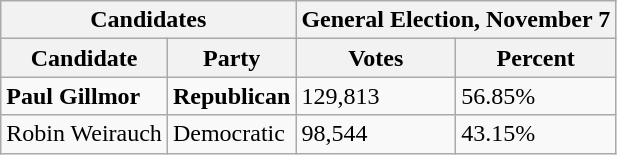<table class=wikitable>
<tr>
<th colspan=2><strong>Candidates</strong></th>
<th colspan=2><strong>General Election, November 7</strong></th>
</tr>
<tr>
<th>Candidate</th>
<th>Party</th>
<th>Votes</th>
<th>Percent</th>
</tr>
<tr>
<td><strong>Paul Gillmor</strong></td>
<td><strong>Republican</strong></td>
<td>129,813</td>
<td>56.85%</td>
</tr>
<tr>
<td>Robin Weirauch</td>
<td>Democratic</td>
<td>98,544</td>
<td>43.15%</td>
</tr>
</table>
